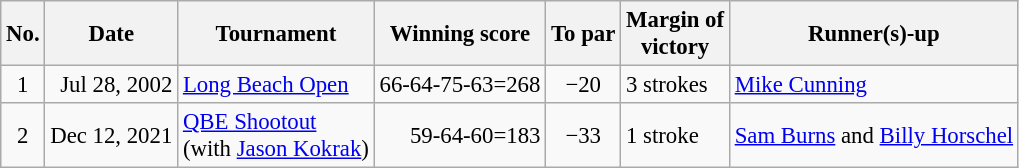<table class="wikitable" style="font-size:95%;">
<tr>
<th>No.</th>
<th>Date</th>
<th>Tournament</th>
<th>Winning score</th>
<th>To par</th>
<th>Margin of<br>victory</th>
<th>Runner(s)-up</th>
</tr>
<tr>
<td align=center>1</td>
<td align=right>Jul 28, 2002</td>
<td><a href='#'>Long Beach Open</a></td>
<td align=right>66-64-75-63=268</td>
<td align=center>−20</td>
<td>3 strokes</td>
<td> <a href='#'>Mike Cunning</a></td>
</tr>
<tr>
<td align=center>2</td>
<td align=right>Dec 12, 2021</td>
<td><a href='#'>QBE Shootout</a><br>(with  <a href='#'>Jason Kokrak</a>)</td>
<td align=right>59-64-60=183</td>
<td align=center>−33</td>
<td>1 stroke</td>
<td> <a href='#'>Sam Burns</a> and  <a href='#'>Billy Horschel</a></td>
</tr>
</table>
